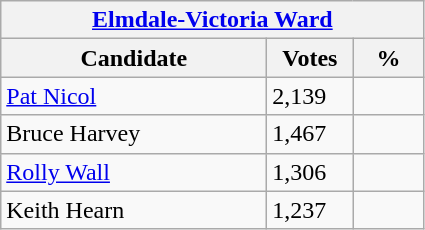<table class="wikitable">
<tr>
<th colspan="3"><a href='#'>Elmdale-Victoria Ward</a></th>
</tr>
<tr>
<th style="width: 170px">Candidate</th>
<th style="width: 50px">Votes</th>
<th style="width: 40px">%</th>
</tr>
<tr>
<td><a href='#'>Pat Nicol</a></td>
<td>2,139</td>
<td></td>
</tr>
<tr>
<td>Bruce Harvey</td>
<td>1,467</td>
<td></td>
</tr>
<tr>
<td><a href='#'>Rolly Wall</a></td>
<td>1,306</td>
<td></td>
</tr>
<tr>
<td>Keith Hearn</td>
<td>1,237</td>
<td></td>
</tr>
</table>
